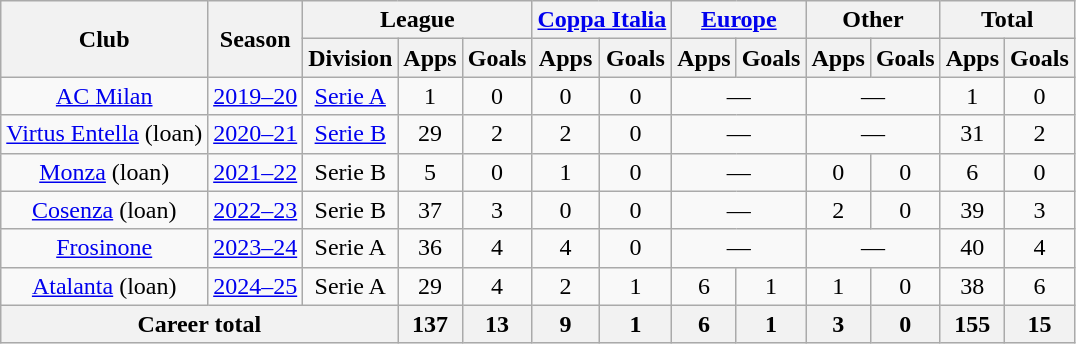<table class="wikitable" style="text-align:center;">
<tr>
<th rowspan="2">Club</th>
<th rowspan="2">Season</th>
<th colspan="3">League</th>
<th colspan="2"><a href='#'>Coppa Italia</a></th>
<th colspan="2"><a href='#'>Europe</a></th>
<th colspan="2">Other</th>
<th colspan="2">Total</th>
</tr>
<tr>
<th>Division</th>
<th>Apps</th>
<th>Goals</th>
<th>Apps</th>
<th>Goals</th>
<th>Apps</th>
<th>Goals</th>
<th>Apps</th>
<th>Goals</th>
<th>Apps</th>
<th>Goals</th>
</tr>
<tr>
<td><a href='#'>AC Milan</a></td>
<td><a href='#'>2019–20</a></td>
<td><a href='#'>Serie A</a></td>
<td>1</td>
<td>0</td>
<td>0</td>
<td>0</td>
<td colspan="2">—</td>
<td colspan="2">—</td>
<td>1</td>
<td>0</td>
</tr>
<tr>
<td><a href='#'>Virtus Entella</a> (loan)</td>
<td><a href='#'>2020–21</a></td>
<td><a href='#'>Serie B</a></td>
<td>29</td>
<td>2</td>
<td>2</td>
<td>0</td>
<td colspan="2">—</td>
<td colspan="2">—</td>
<td>31</td>
<td>2</td>
</tr>
<tr>
<td><a href='#'>Monza</a> (loan)</td>
<td><a href='#'>2021–22</a></td>
<td>Serie B</td>
<td>5</td>
<td>0</td>
<td>1</td>
<td>0</td>
<td colspan="2">—</td>
<td>0</td>
<td>0</td>
<td>6</td>
<td>0</td>
</tr>
<tr>
<td><a href='#'>Cosenza</a> (loan)</td>
<td><a href='#'>2022–23</a></td>
<td>Serie B</td>
<td>37</td>
<td>3</td>
<td>0</td>
<td>0</td>
<td colspan="2">—</td>
<td>2</td>
<td>0</td>
<td>39</td>
<td>3</td>
</tr>
<tr>
<td><a href='#'>Frosinone</a></td>
<td><a href='#'>2023–24</a></td>
<td>Serie A</td>
<td>36</td>
<td>4</td>
<td>4</td>
<td>0</td>
<td colspan="2">—</td>
<td colspan="2">—</td>
<td>40</td>
<td>4</td>
</tr>
<tr>
<td><a href='#'>Atalanta</a> (loan)</td>
<td><a href='#'>2024–25</a></td>
<td>Serie A</td>
<td>29</td>
<td>4</td>
<td>2</td>
<td>1</td>
<td>6</td>
<td>1</td>
<td>1</td>
<td>0</td>
<td>38</td>
<td>6</td>
</tr>
<tr>
<th colspan="3">Career total</th>
<th>137</th>
<th>13</th>
<th>9</th>
<th>1</th>
<th>6</th>
<th>1</th>
<th>3</th>
<th>0</th>
<th>155</th>
<th>15</th>
</tr>
</table>
